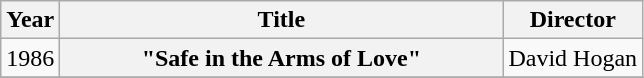<table class="wikitable plainrowheaders">
<tr>
<th>Year</th>
<th style="width:18em;">Title</th>
<th>Director</th>
</tr>
<tr>
<td>1986</td>
<th scope="row">"Safe in the Arms of Love"</th>
<td>David Hogan</td>
</tr>
<tr>
</tr>
</table>
